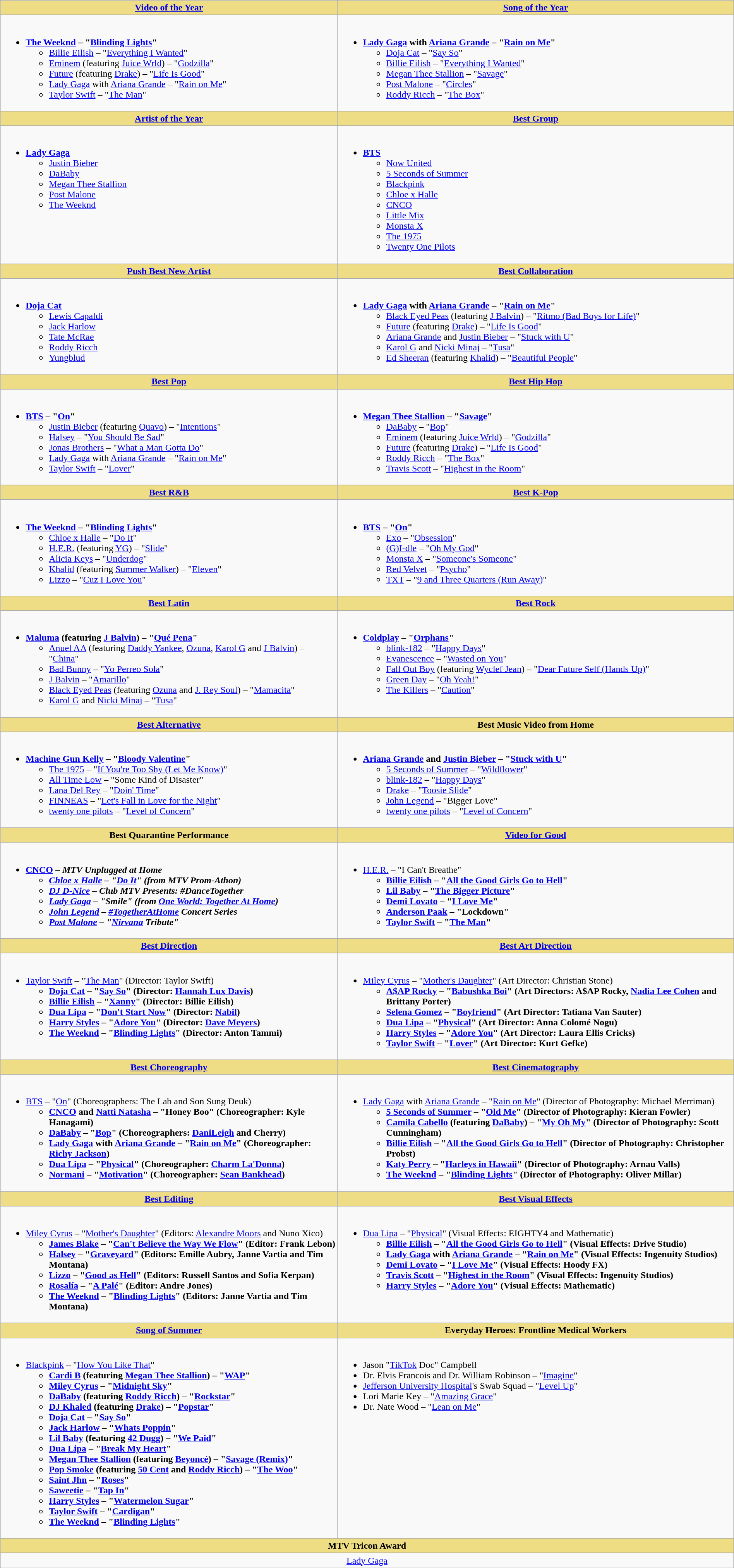<table class=wikitable style="width:100%">
<tr>
<th style="background:#EEDD85; width=50%"><a href='#'>Video of the Year</a></th>
<th style="background:#EEDD85; width=50%"><a href='#'>Song of the Year</a></th>
</tr>
<tr>
<td valign="top"><br><ul><li><strong><a href='#'>The Weeknd</a> – "<a href='#'>Blinding Lights</a>"</strong><ul><li><a href='#'>Billie Eilish</a> – "<a href='#'>Everything I Wanted</a>"</li><li><a href='#'>Eminem</a> (featuring <a href='#'>Juice Wrld</a>) – "<a href='#'>Godzilla</a>"</li><li><a href='#'>Future</a> (featuring <a href='#'>Drake</a>) – "<a href='#'>Life Is Good</a>"</li><li><a href='#'>Lady Gaga</a> with <a href='#'>Ariana Grande</a> – "<a href='#'>Rain on Me</a>"</li><li><a href='#'>Taylor Swift</a> – "<a href='#'>The Man</a>"</li></ul></li></ul></td>
<td valign="top"><br><ul><li><strong><a href='#'>Lady Gaga</a> with <a href='#'>Ariana Grande</a> – "<a href='#'>Rain on Me</a>"</strong><ul><li><a href='#'>Doja Cat</a> – "<a href='#'>Say So</a>"</li><li><a href='#'>Billie Eilish</a> – "<a href='#'>Everything I Wanted</a>"</li><li><a href='#'>Megan Thee Stallion</a> – "<a href='#'>Savage</a>"</li><li><a href='#'>Post Malone</a> – "<a href='#'>Circles</a>"</li><li><a href='#'>Roddy Ricch</a> – "<a href='#'>The Box</a>"</li></ul></li></ul></td>
</tr>
<tr>
<th style="background:#EEDD85; width=50%"><a href='#'>Artist of the Year</a></th>
<th style="background:#EEDD85; width=50%"><a href='#'>Best Group</a></th>
</tr>
<tr>
<td valign="top"><br><ul><li><strong><a href='#'>Lady Gaga</a></strong><ul><li><a href='#'>Justin Bieber</a></li><li><a href='#'>DaBaby</a></li><li><a href='#'>Megan Thee Stallion</a></li><li><a href='#'>Post Malone</a></li><li><a href='#'>The Weeknd</a></li></ul></li></ul></td>
<td valign="top"><br><ul><li><strong><a href='#'>BTS</a></strong><ul><li><a href='#'>Now United</a></li><li><a href='#'>5 Seconds of Summer</a></li><li><a href='#'>Blackpink</a></li><li><a href='#'>Chloe x Halle</a></li><li><a href='#'>CNCO</a></li><li><a href='#'>Little Mix</a></li><li><a href='#'>Monsta X</a></li><li><a href='#'>The 1975</a></li><li><a href='#'>Twenty One Pilots</a></li></ul></li></ul></td>
</tr>
<tr>
<th style="background:#EEDD85; width=50%"><a href='#'>Push Best New Artist</a></th>
<th style="background:#EEDD85; width=50%"><a href='#'>Best Collaboration</a></th>
</tr>
<tr>
<td valign="top"><br><ul><li><strong><a href='#'>Doja Cat</a></strong><ul><li><a href='#'>Lewis Capaldi</a></li><li><a href='#'>Jack Harlow</a></li><li><a href='#'>Tate McRae</a></li><li><a href='#'>Roddy Ricch</a></li><li><a href='#'>Yungblud</a></li></ul></li></ul></td>
<td valign="top"><br><ul><li><strong><a href='#'>Lady Gaga</a> with <a href='#'>Ariana Grande</a> – "<a href='#'>Rain on Me</a>"</strong><ul><li><a href='#'>Black Eyed Peas</a> (featuring <a href='#'>J Balvin</a>) – "<a href='#'>Ritmo (Bad Boys for Life)</a>"</li><li><a href='#'>Future</a> (featuring <a href='#'>Drake</a>) – "<a href='#'>Life Is Good</a>"</li><li><a href='#'>Ariana Grande</a> and <a href='#'>Justin Bieber</a> – "<a href='#'>Stuck with U</a>"</li><li><a href='#'>Karol G</a> and <a href='#'>Nicki Minaj</a> – "<a href='#'>Tusa</a>"</li><li><a href='#'>Ed Sheeran</a> (featuring <a href='#'>Khalid</a>) – "<a href='#'>Beautiful People</a>"</li></ul></li></ul></td>
</tr>
<tr>
<th style="background:#EEDD85; width=50%"><a href='#'>Best Pop</a></th>
<th style="background:#EEDD85; width=50%"><a href='#'>Best Hip Hop</a></th>
</tr>
<tr>
<td valign="top"><br><ul><li><strong><a href='#'>BTS</a> – "<a href='#'>On</a>"</strong><ul><li><a href='#'>Justin Bieber</a> (featuring <a href='#'>Quavo</a>) – "<a href='#'>Intentions</a>"</li><li><a href='#'>Halsey</a> – "<a href='#'>You Should Be Sad</a>"</li><li><a href='#'>Jonas Brothers</a> – "<a href='#'>What a Man Gotta Do</a>"</li><li><a href='#'>Lady Gaga</a> with <a href='#'>Ariana Grande</a> – "<a href='#'>Rain on Me</a>"</li><li><a href='#'>Taylor Swift</a> – "<a href='#'>Lover</a>"</li></ul></li></ul></td>
<td valign="top"><br><ul><li><strong><a href='#'>Megan Thee Stallion</a> – "<a href='#'>Savage</a>"</strong><ul><li><a href='#'>DaBaby</a> – "<a href='#'>Bop</a>"</li><li><a href='#'>Eminem</a> (featuring <a href='#'>Juice Wrld</a>) – "<a href='#'>Godzilla</a>"</li><li><a href='#'>Future</a> (featuring <a href='#'>Drake</a>) – "<a href='#'>Life Is Good</a>"</li><li><a href='#'>Roddy Ricch</a> – "<a href='#'>The Box</a>"</li><li><a href='#'>Travis Scott</a> – "<a href='#'>Highest in the Room</a>"</li></ul></li></ul></td>
</tr>
<tr>
<th style="background:#EEDD85; width=50%"><a href='#'>Best R&B</a></th>
<th style="background:#EEDD85; width=50%"><a href='#'>Best K-Pop</a></th>
</tr>
<tr>
<td valign="top"><br><ul><li><strong><a href='#'>The Weeknd</a> – "<a href='#'>Blinding Lights</a>"</strong><ul><li><a href='#'>Chloe x Halle</a> – "<a href='#'>Do It</a>"</li><li><a href='#'>H.E.R.</a> (featuring <a href='#'>YG</a>) – "<a href='#'>Slide</a>"</li><li><a href='#'>Alicia Keys</a> – "<a href='#'>Underdog</a>"</li><li><a href='#'>Khalid</a> (featuring <a href='#'>Summer Walker</a>) – "<a href='#'>Eleven</a>"</li><li><a href='#'>Lizzo</a> – "<a href='#'>Cuz I Love You</a>"</li></ul></li></ul></td>
<td valign="top"><br><ul><li><strong><a href='#'>BTS</a> – "<a href='#'>On</a>"</strong><ul><li><a href='#'>Exo</a> – "<a href='#'>Obsession</a>"</li><li><a href='#'>(G)I-dle</a> – "<a href='#'>Oh My God</a>"</li><li><a href='#'>Monsta X</a> – "<a href='#'>Someone's Someone</a>"</li><li><a href='#'>Red Velvet</a> – "<a href='#'>Psycho</a>"</li><li><a href='#'>TXT</a> – "<a href='#'>9 and Three Quarters (Run Away)</a>"</li></ul></li></ul></td>
</tr>
<tr>
<th style="background:#EEDD85; width=50%"><a href='#'>Best Latin</a></th>
<th style="background:#EEDD85; width=50%"><a href='#'>Best Rock</a></th>
</tr>
<tr>
<td valign="top"><br><ul><li><strong><a href='#'>Maluma</a> (featuring <a href='#'>J Balvin</a>) – "<a href='#'>Qué Pena</a>"</strong><ul><li><a href='#'>Anuel AA</a> (featuring <a href='#'>Daddy Yankee</a>, <a href='#'>Ozuna</a>, <a href='#'>Karol G</a> and <a href='#'>J Balvin</a>) – "<a href='#'>China</a>"</li><li><a href='#'>Bad Bunny</a> – "<a href='#'>Yo Perreo Sola</a>"</li><li><a href='#'>J Balvin</a> – "<a href='#'>Amarillo</a>"</li><li><a href='#'>Black Eyed Peas</a> (featuring <a href='#'>Ozuna</a> and <a href='#'>J. Rey Soul</a>) – "<a href='#'>Mamacita</a>"</li><li><a href='#'>Karol G</a> and <a href='#'>Nicki Minaj</a> – "<a href='#'>Tusa</a>"</li></ul></li></ul></td>
<td valign="top"><br><ul><li><strong><a href='#'>Coldplay</a> – "<a href='#'>Orphans</a>"</strong><ul><li><a href='#'>blink-182</a> – "<a href='#'>Happy Days</a>"</li><li><a href='#'>Evanescence</a> – "<a href='#'>Wasted on You</a>"</li><li><a href='#'>Fall Out Boy</a> (featuring <a href='#'>Wyclef Jean</a>) – "<a href='#'>Dear Future Self (Hands Up)</a>"</li><li><a href='#'>Green Day</a> – "<a href='#'>Oh Yeah!</a>"</li><li><a href='#'>The Killers</a> – "<a href='#'>Caution</a>"</li></ul></li></ul></td>
</tr>
<tr>
<th style="background:#EEDD85; width=50%"><a href='#'>Best Alternative</a></th>
<th style="background:#EEDD85; width=50%">Best Music Video from Home</th>
</tr>
<tr>
<td valign="top"><br><ul><li><strong><a href='#'>Machine Gun Kelly</a> – "<a href='#'>Bloody Valentine</a>"</strong><ul><li><a href='#'>The 1975</a> – "<a href='#'>If You're Too Shy (Let Me Know)</a>"</li><li><a href='#'>All Time Low</a> – "Some Kind of Disaster"</li><li><a href='#'>Lana Del Rey</a> – "<a href='#'>Doin' Time</a>"</li><li><a href='#'>FINNEAS</a> – "<a href='#'>Let's Fall in Love for the Night</a>"</li><li><a href='#'>twenty one pilots</a> – "<a href='#'>Level of Concern</a>"</li></ul></li></ul></td>
<td valign="top"><br><ul><li><strong><a href='#'>Ariana Grande</a> and <a href='#'>Justin Bieber</a> – "<a href='#'>Stuck with U</a>"</strong><ul><li><a href='#'>5 Seconds of Summer</a> – "<a href='#'>Wildflower</a>"</li><li><a href='#'>blink-182</a> – "<a href='#'>Happy Days</a>"</li><li><a href='#'>Drake</a> – "<a href='#'>Toosie Slide</a>"</li><li><a href='#'>John Legend</a> – "Bigger Love"</li><li><a href='#'>twenty one pilots</a> – "<a href='#'>Level of Concern</a>"</li></ul></li></ul></td>
</tr>
<tr>
<th style="background:#EEDD85; width=50%">Best Quarantine Performance</th>
<th style="background:#EEDD82; width=50%"><a href='#'>Video for Good</a></th>
</tr>
<tr>
<td valign="top"><br><ul><li><strong><a href='#'>CNCO</a> – <em>MTV Unplugged at Home<strong><em><ul><li><a href='#'>Chloe x Halle</a> – "<a href='#'>Do It</a>" (from </em>MTV Prom-Athon<em>)</li><li><a href='#'>DJ D-Nice</a> – </em>Club MTV Presents: #DanceTogether<em></li><li><a href='#'>Lady Gaga</a> – "Smile" (from </em><a href='#'>One World: Together At Home</a><em>)</li><li><a href='#'>John Legend</a> – </em><a href='#'>#TogetherAtHome</a><em> Concert Series</li><li><a href='#'>Post Malone</a> – "<a href='#'>Nirvana</a> Tribute"</li></ul></li></ul></td>
<td valign="top"><br><ul><li></strong><a href='#'>H.E.R.</a> – "I Can't Breathe"<strong><ul><li><a href='#'>Billie Eilish</a> – "<a href='#'>All the Good Girls Go to Hell</a>"</li><li><a href='#'>Lil Baby</a> – "<a href='#'>The Bigger Picture</a>"</li><li><a href='#'>Demi Lovato</a> – "<a href='#'>I Love Me</a>"</li><li><a href='#'>Anderson Paak</a> – "Lockdown"</li><li><a href='#'>Taylor Swift</a> – "<a href='#'>The Man</a>"</li></ul></li></ul></td>
</tr>
<tr>
<th style="background:#EEDD85; width=50%"><a href='#'>Best Direction</a></th>
<th style="background:#EEDD85; width=50%"><a href='#'>Best Art Direction</a></th>
</tr>
<tr>
<td valign="top"><br><ul><li></strong><a href='#'>Taylor Swift</a> – "<a href='#'>The Man</a>" (Director: Taylor Swift)<strong><ul><li><a href='#'>Doja Cat</a> – "<a href='#'>Say So</a>" (Director: <a href='#'>Hannah Lux Davis</a>)</li><li><a href='#'>Billie Eilish</a> – "<a href='#'>Xanny</a>" (Director: Billie Eilish)</li><li><a href='#'>Dua Lipa</a> – "<a href='#'>Don't Start Now</a>" (Director: <a href='#'>Nabil</a>)</li><li><a href='#'>Harry Styles</a> – "<a href='#'>Adore You</a>" (Director: <a href='#'>Dave Meyers</a>)</li><li><a href='#'>The Weeknd</a> – "<a href='#'>Blinding Lights</a>" (Director: Anton Tammi)</li></ul></li></ul></td>
<td valign="top"><br><ul><li></strong><a href='#'>Miley Cyrus</a> – "<a href='#'>Mother's Daughter</a>" (Art Director: Christian Stone)<strong><ul><li><a href='#'>A$AP Rocky</a> – "<a href='#'>Babushka Boi</a>" (Art Directors: A$AP Rocky, <a href='#'>Nadia Lee Cohen</a> and Brittany Porter)</li><li><a href='#'>Selena Gomez</a> – "<a href='#'>Boyfriend</a>" (Art Director: Tatiana Van Sauter)</li><li><a href='#'>Dua Lipa</a> – "<a href='#'>Physical</a>" (Art Director: Anna Colomé Nogu)</li><li><a href='#'>Harry Styles</a> – "<a href='#'>Adore You</a>" (Art Director: Laura Ellis Cricks)</li><li><a href='#'>Taylor Swift</a> – "<a href='#'>Lover</a>" (Art Director: Kurt Gefke)</li></ul></li></ul></td>
</tr>
<tr>
<th style="background:#EEDD85; width=50%"><a href='#'>Best Choreography</a></th>
<th style="background:#EEDD85; width=50%"><a href='#'>Best Cinematography</a></th>
</tr>
<tr>
<td valign="top"><br><ul><li></strong><a href='#'>BTS</a> – "<a href='#'>On</a>" (Choreographers: The Lab and Son Sung Deuk)<strong><ul><li><a href='#'>CNCO</a> and <a href='#'>Natti Natasha</a> – "Honey Boo" (Choreographer: Kyle Hanagami)</li><li><a href='#'>DaBaby</a> – "<a href='#'>Bop</a>" (Choreographers: <a href='#'>DaniLeigh</a> and Cherry)</li><li><a href='#'>Lady Gaga</a> with <a href='#'>Ariana Grande</a> – "<a href='#'>Rain on Me</a>" (Choreographer: <a href='#'>Richy Jackson</a>)</li><li><a href='#'>Dua Lipa</a> – "<a href='#'>Physical</a>" (Choreographer: <a href='#'>Charm La'Donna</a>)</li><li><a href='#'>Normani</a> – "<a href='#'>Motivation</a>" (Choreographer: <a href='#'>Sean Bankhead</a>)</li></ul></li></ul></td>
<td valign="top"><br><ul><li></strong><a href='#'>Lady Gaga</a> with <a href='#'>Ariana Grande</a> – "<a href='#'>Rain on Me</a>" (Director of Photography: Michael Merriman)<strong><ul><li><a href='#'>5 Seconds of Summer</a> – "<a href='#'>Old Me</a>" (Director of Photography: Kieran Fowler)</li><li><a href='#'>Camila Cabello</a> (featuring <a href='#'>DaBaby</a>) – "<a href='#'>My Oh My</a>" (Director of Photography: Scott Cunningham)</li><li><a href='#'>Billie Eilish</a> – "<a href='#'>All the Good Girls Go to Hell</a>" (Director of Photography: Christopher Probst)</li><li><a href='#'>Katy Perry</a> – "<a href='#'>Harleys in Hawaii</a>" (Director of Photography: Arnau Valls)</li><li><a href='#'>The Weeknd</a> – "<a href='#'>Blinding Lights</a>" (Director of Photography: Oliver Millar)</li></ul></li></ul></td>
</tr>
<tr>
<th style="background:#EEDD85; width=50%"><a href='#'>Best Editing</a></th>
<th style="background:#EEDD85; width=50%"><a href='#'>Best Visual Effects</a></th>
</tr>
<tr>
<td valign="top"><br><ul><li></strong><a href='#'>Miley Cyrus</a> – "<a href='#'>Mother's Daughter</a>" (Editors: <a href='#'>Alexandre Moors</a> and Nuno Xico)<strong><ul><li><a href='#'>James Blake</a> – "<a href='#'>Can't Believe the Way We Flow</a>" (Editor: Frank Lebon)</li><li><a href='#'>Halsey</a> – "<a href='#'>Graveyard</a>" (Editors: Emille Aubry, Janne Vartia and Tim Montana)</li><li><a href='#'>Lizzo</a> – "<a href='#'>Good as Hell</a>" (Editors: Russell Santos and Sofia Kerpan)</li><li><a href='#'>Rosalía</a> – "<a href='#'>A Palé</a>" (Editor: Andre Jones)</li><li><a href='#'>The Weeknd</a> – "<a href='#'>Blinding Lights</a>" (Editors: Janne Vartia and Tim Montana)</li></ul></li></ul></td>
<td valign="top"><br><ul><li></strong><a href='#'>Dua Lipa</a> – "<a href='#'>Physical</a>" (Visual Effects: EIGHTY4 and Mathematic)<strong><ul><li><a href='#'>Billie Eilish</a> – "<a href='#'>All the Good Girls Go to Hell</a>" (Visual Effects: Drive Studio)</li><li><a href='#'>Lady Gaga</a> with <a href='#'>Ariana Grande</a> – "<a href='#'>Rain on Me</a>" (Visual Effects: Ingenuity Studios)</li><li><a href='#'>Demi Lovato</a> – "<a href='#'>I Love Me</a>" (Visual Effects: Hoody FX)</li><li><a href='#'>Travis Scott</a> – "<a href='#'>Highest in the Room</a>" (Visual Effects: Ingenuity Studios)</li><li><a href='#'>Harry Styles</a> – "<a href='#'>Adore You</a>" (Visual  Effects: Mathematic)</li></ul></li></ul></td>
</tr>
<tr>
<th style="background:#EEDD85; width=50%"><a href='#'>Song of Summer</a></th>
<th style="background:#EEDD85; width=50%">Everyday Heroes: Frontline Medical Workers</th>
</tr>
<tr>
<td valign="top"><br><ul><li></strong><a href='#'>Blackpink</a> – "<a href='#'>How You Like That</a>"<strong><ul><li><a href='#'>Cardi B</a> (featuring <a href='#'>Megan Thee Stallion</a>) – "<a href='#'>WAP</a>"</li><li><a href='#'>Miley Cyrus</a> – "<a href='#'>Midnight Sky</a>"</li><li><a href='#'>DaBaby</a> (featuring <a href='#'>Roddy Ricch</a>) – "<a href='#'>Rockstar</a>"</li><li><a href='#'>DJ Khaled</a> (featuring <a href='#'>Drake</a>) – "<a href='#'>Popstar</a>"</li><li><a href='#'>Doja Cat</a> – "<a href='#'>Say So</a>"</li><li><a href='#'>Jack Harlow</a> – "<a href='#'>Whats Poppin</a>"</li><li><a href='#'>Lil Baby</a> (featuring <a href='#'>42 Dugg</a>) – "<a href='#'>We Paid</a>"</li><li><a href='#'>Dua Lipa</a> – "<a href='#'>Break My Heart</a>"</li><li><a href='#'>Megan Thee Stallion</a> (featuring <a href='#'>Beyoncé</a>) – "<a href='#'>Savage (Remix)</a>"</li><li><a href='#'>Pop Smoke</a> (featuring <a href='#'>50 Cent</a> and <a href='#'>Roddy Ricch</a>) – "<a href='#'>The Woo</a>"</li><li><a href='#'>Saint Jhn</a> – "<a href='#'>Roses</a>"</li><li><a href='#'>Saweetie</a> – "<a href='#'>Tap In</a>"</li><li><a href='#'>Harry Styles</a> – "<a href='#'>Watermelon Sugar</a>"</li><li><a href='#'>Taylor Swift</a> – "<a href='#'>Cardigan</a>"</li><li><a href='#'>The Weeknd</a> – "<a href='#'>Blinding Lights</a>"</li></ul></li></ul></td>
<td valign="top"><br><ul><li></strong>Jason "<a href='#'>TikTok</a> Doc" Campbell<strong></li><li></strong>Dr. Elvis Francois and Dr. William Robinson – "<a href='#'>Imagine</a>"<strong></li><li></strong><a href='#'>Jefferson University Hospital</a>'s Swab Squad – "<a href='#'>Level Up</a>"<strong></li><li></strong>Lori Marie Key – "<a href='#'>Amazing Grace</a>"<strong></li><li></strong>Dr. Nate Wood – "<a href='#'>Lean on Me</a>"<strong></li></ul></td>
</tr>
<tr>
<th style="background:#EEDD82; width=50%" colspan="2">MTV Tricon Award</th>
</tr>
<tr>
<td colspan="2" style="text-align: center;"></strong><a href='#'>Lady Gaga</a><strong></td>
</tr>
<tr>
</tr>
</table>
